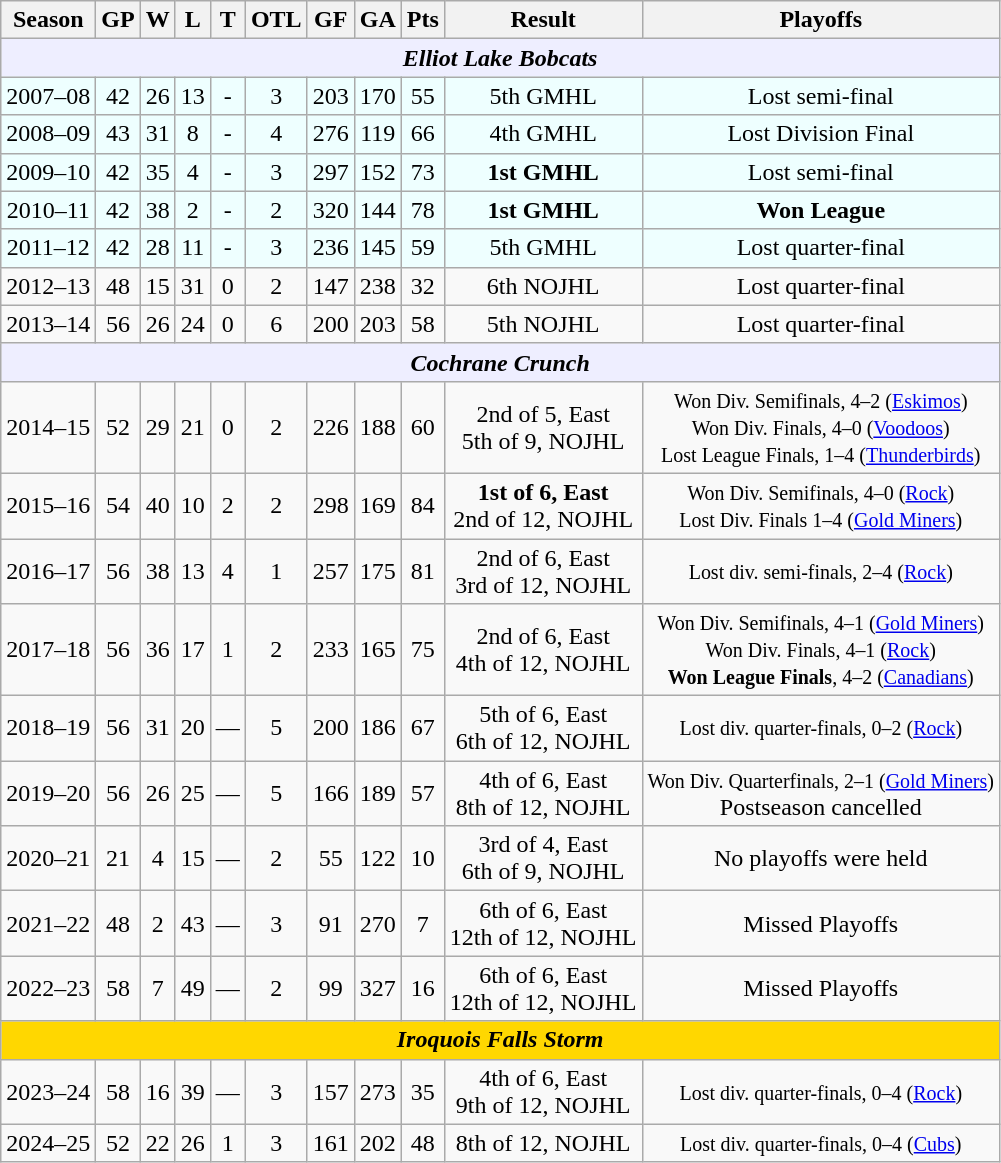<table class="wikitable" style="text-align:center">
<tr>
<th>Season</th>
<th>GP</th>
<th>W</th>
<th>L</th>
<th>T</th>
<th>OTL</th>
<th>GF</th>
<th>GA</th>
<th>Pts</th>
<th>Result</th>
<th>Playoffs</th>
</tr>
<tr bgcolor="#eeeeff">
<td colspan="11"><strong><em>Elliot Lake Bobcats</em></strong></td>
</tr>
<tr bgcolor="#eeffff">
<td>2007–08</td>
<td>42</td>
<td>26</td>
<td>13</td>
<td>-</td>
<td>3</td>
<td>203</td>
<td>170</td>
<td>55</td>
<td>5th GMHL</td>
<td>Lost semi-final</td>
</tr>
<tr bgcolor="#eeffff">
<td>2008–09</td>
<td>43</td>
<td>31</td>
<td>8</td>
<td>-</td>
<td>4</td>
<td>276</td>
<td>119</td>
<td>66</td>
<td>4th GMHL</td>
<td>Lost Division Final</td>
</tr>
<tr bgcolor="#eeffff">
<td>2009–10</td>
<td>42</td>
<td>35</td>
<td>4</td>
<td>-</td>
<td>3</td>
<td>297</td>
<td>152</td>
<td>73</td>
<td><strong>1st GMHL</strong></td>
<td>Lost semi-final</td>
</tr>
<tr bgcolor="#eeffff">
<td>2010–11</td>
<td>42</td>
<td>38</td>
<td>2</td>
<td>-</td>
<td>2</td>
<td>320</td>
<td>144</td>
<td>78</td>
<td><strong>1st GMHL</strong></td>
<td><strong>Won League</strong></td>
</tr>
<tr bgcolor="#eeffff">
<td>2011–12</td>
<td>42</td>
<td>28</td>
<td>11</td>
<td>-</td>
<td>3</td>
<td>236</td>
<td>145</td>
<td>59</td>
<td>5th GMHL</td>
<td>Lost quarter-final</td>
</tr>
<tr>
<td>2012–13</td>
<td>48</td>
<td>15</td>
<td>31</td>
<td>0</td>
<td>2</td>
<td>147</td>
<td>238</td>
<td>32</td>
<td>6th NOJHL</td>
<td>Lost quarter-final</td>
</tr>
<tr>
<td>2013–14</td>
<td>56</td>
<td>26</td>
<td>24</td>
<td>0</td>
<td>6</td>
<td>200</td>
<td>203</td>
<td>58</td>
<td>5th NOJHL</td>
<td>Lost quarter-final</td>
</tr>
<tr bgcolor="#eeeeff">
<td colspan="11"><strong><em>Cochrane Crunch</em></strong></td>
</tr>
<tr>
<td>2014–15</td>
<td>52</td>
<td>29</td>
<td>21</td>
<td>0</td>
<td>2</td>
<td>226</td>
<td>188</td>
<td>60</td>
<td>2nd of 5, East<br> 5th of 9, NOJHL</td>
<td><small>Won Div. Semifinals, 4–2 (<a href='#'>Eskimos</a>)<br>Won Div. Finals, 4–0 (<a href='#'>Voodoos</a>)<br>Lost League Finals, 1–4 (<a href='#'>Thunderbirds</a>)</small></td>
</tr>
<tr>
<td>2015–16</td>
<td>54</td>
<td>40</td>
<td>10</td>
<td>2</td>
<td>2</td>
<td>298</td>
<td>169</td>
<td>84</td>
<td><strong>1st of 6, East</strong><br> 2nd of 12, NOJHL</td>
<td><small>Won Div. Semifinals, 4–0 (<a href='#'>Rock</a>)<br>Lost Div. Finals 1–4 (<a href='#'>Gold Miners</a>)</small></td>
</tr>
<tr>
<td>2016–17</td>
<td>56</td>
<td>38</td>
<td>13</td>
<td>4</td>
<td>1</td>
<td>257</td>
<td>175</td>
<td>81</td>
<td>2nd of 6, East<br> 3rd of 12, NOJHL</td>
<td><small>Lost div. semi-finals, 2–4 (<a href='#'>Rock</a>)</small></td>
</tr>
<tr>
<td>2017–18</td>
<td>56</td>
<td>36</td>
<td>17</td>
<td>1</td>
<td>2</td>
<td>233</td>
<td>165</td>
<td>75</td>
<td>2nd of 6, East<br>4th of 12, NOJHL</td>
<td><small>Won Div. Semifinals, 4–1 (<a href='#'>Gold Miners</a>)<br>Won Div. Finals, 4–1 (<a href='#'>Rock</a>)<br><strong>Won League Finals</strong>, 4–2 (<a href='#'>Canadians</a>)</small></td>
</tr>
<tr>
<td>2018–19</td>
<td>56</td>
<td>31</td>
<td>20</td>
<td>—</td>
<td>5</td>
<td>200</td>
<td>186</td>
<td>67</td>
<td>5th of 6, East<br>6th of 12, NOJHL</td>
<td><small>Lost div. quarter-finals, 0–2 (<a href='#'>Rock</a>)</small></td>
</tr>
<tr>
<td>2019–20</td>
<td>56</td>
<td>26</td>
<td>25</td>
<td>—</td>
<td>5</td>
<td>166</td>
<td>189</td>
<td>57</td>
<td>4th of 6, East<br>8th of 12, NOJHL</td>
<td><small>Won Div. Quarterfinals, 2–1 (<a href='#'>Gold Miners</a>)</small><br>Postseason cancelled</td>
</tr>
<tr>
<td>2020–21</td>
<td>21</td>
<td>4</td>
<td>15</td>
<td>—</td>
<td>2</td>
<td>55</td>
<td>122</td>
<td>10</td>
<td>3rd of 4, East<br>6th of 9, NOJHL</td>
<td>No playoffs were held</td>
</tr>
<tr>
<td>2021–22</td>
<td>48</td>
<td>2</td>
<td>43</td>
<td>—</td>
<td>3</td>
<td>91</td>
<td>270</td>
<td>7</td>
<td>6th of 6, East<br>12th of 12, NOJHL</td>
<td>Missed Playoffs</td>
</tr>
<tr>
<td>2022–23</td>
<td>58</td>
<td>7</td>
<td>49</td>
<td>—</td>
<td>2</td>
<td>99</td>
<td>327</td>
<td>16</td>
<td>6th of 6, East<br>12th of 12, NOJHL</td>
<td>Missed Playoffs</td>
</tr>
<tr bgcolor="Gold">
<td colspan="11"><strong><em>Iroquois Falls Storm</em></strong></td>
</tr>
<tr>
<td>2023–24</td>
<td>58</td>
<td>16</td>
<td>39</td>
<td>—</td>
<td>3</td>
<td>157</td>
<td>273</td>
<td>35</td>
<td>4th of 6, East<br>9th of 12, NOJHL</td>
<td><small>Lost div. quarter-finals, 0–4 (<a href='#'>Rock</a>)</small></td>
</tr>
<tr>
<td>2024–25</td>
<td>52</td>
<td>22</td>
<td>26</td>
<td>1</td>
<td>3</td>
<td>161</td>
<td>202</td>
<td>48</td>
<td>8th of 12, NOJHL</td>
<td><small>Lost div. quarter-finals, 0–4 (<a href='#'>Cubs</a>)</small></td>
</tr>
</table>
